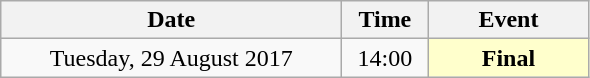<table class = "wikitable" style="text-align:center;">
<tr>
<th width="220">Date</th>
<th width="50">Time</th>
<th width="100">Event</th>
</tr>
<tr>
<td>Tuesday, 29 August 2017</td>
<td>14:00</td>
<td bgcolor="ffffcc"><strong>Final</strong></td>
</tr>
</table>
